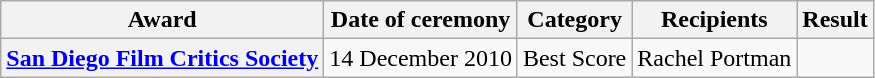<table class="wikitable plainrowheaders">
<tr>
<th scope="col">Award</th>
<th scope="col">Date of ceremony</th>
<th scope="col">Category</th>
<th scope="col">Recipients</th>
<th scope="col">Result</th>
</tr>
<tr>
<th scope="row"><a href='#'>San Diego Film Critics Society</a></th>
<td>14 December 2010</td>
<td>Best Score</td>
<td>Rachel Portman</td>
<td></td>
</tr>
</table>
